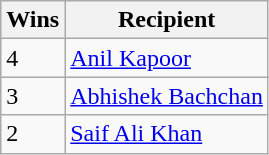<table class="wikitable">
<tr>
<th>Wins</th>
<th>Recipient</th>
</tr>
<tr>
<td>4</td>
<td><a href='#'>Anil Kapoor</a></td>
</tr>
<tr>
<td>3</td>
<td><a href='#'>Abhishek Bachchan</a></td>
</tr>
<tr>
<td>2</td>
<td><a href='#'>Saif Ali Khan</a></td>
</tr>
</table>
